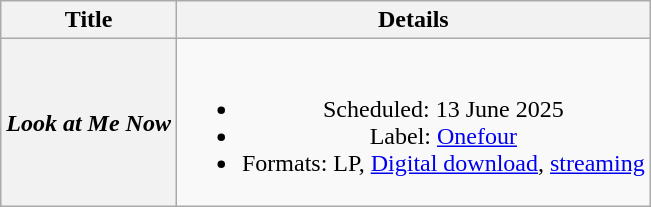<table class="wikitable plainrowheaders" style="text-align:center;">
<tr>
<th scope="col">Title</th>
<th scope="col">Details</th>
</tr>
<tr>
<th scope="row"><em>Look at Me Now</em></th>
<td><br><ul><li>Scheduled: 13 June 2025</li><li>Label: <a href='#'>Onefour</a></li><li>Formats: LP, <a href='#'>Digital download</a>, <a href='#'>streaming</a></li></ul></td>
</tr>
</table>
